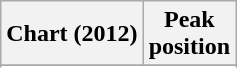<table class="wikitable">
<tr>
<th>Chart (2012)</th>
<th>Peak<br>position</th>
</tr>
<tr>
</tr>
<tr>
</tr>
<tr>
</tr>
</table>
